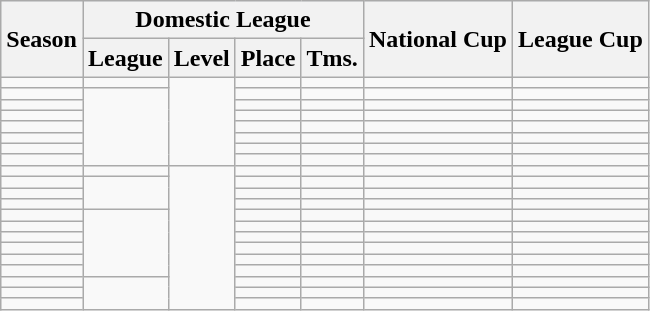<table class="wikitable">
<tr style="background:#f0f6fa;">
<th rowspan="2"><strong>Season</strong></th>
<th colspan="4"><strong>Domestic League</strong></th>
<th rowspan="2"><strong>National Cup</strong></th>
<th rowspan="2"><strong>League Cup</strong></th>
</tr>
<tr>
<th>League</th>
<th>Level</th>
<th>Place</th>
<th>Tms.</th>
</tr>
<tr>
<td></td>
<td></td>
<td rowspan="8"></td>
<td></td>
<td></td>
<td></td>
<td></td>
</tr>
<tr>
<td></td>
<td rowspan="7"></td>
<td></td>
<td></td>
<td></td>
<td></td>
</tr>
<tr>
<td></td>
<td></td>
<td></td>
<td></td>
<td></td>
</tr>
<tr>
<td></td>
<td></td>
<td></td>
<td></td>
<td></td>
</tr>
<tr>
<td></td>
<td></td>
<td></td>
<td></td>
<td></td>
</tr>
<tr>
<td></td>
<td></td>
<td></td>
<td></td>
<td></td>
</tr>
<tr>
<td></td>
<td></td>
<td></td>
<td></td>
<td></td>
</tr>
<tr>
<td></td>
<td></td>
<td></td>
<td></td>
<td></td>
</tr>
<tr>
<td></td>
<td></td>
<td rowspan="13"></td>
<td></td>
<td></td>
<td></td>
<td></td>
</tr>
<tr>
<td></td>
<td rowspan="3"></td>
<td></td>
<td></td>
<td></td>
<td></td>
</tr>
<tr>
<td></td>
<td></td>
<td></td>
<td></td>
<td></td>
</tr>
<tr>
<td></td>
<td></td>
<td></td>
<td></td>
<td></td>
</tr>
<tr>
<td></td>
<td rowspan="6"></td>
<td></td>
<td></td>
<td></td>
<td></td>
</tr>
<tr>
<td></td>
<td></td>
<td></td>
<td></td>
<td></td>
</tr>
<tr>
<td></td>
<td></td>
<td></td>
<td></td>
<td></td>
</tr>
<tr>
<td></td>
<td></td>
<td></td>
<td></td>
<td></td>
</tr>
<tr>
<td></td>
<td></td>
<td></td>
<td></td>
<td></td>
</tr>
<tr>
<td></td>
<td></td>
<td></td>
<td></td>
<td></td>
</tr>
<tr>
<td></td>
<td rowspan="3"></td>
<td></td>
<td></td>
<td></td>
<td></td>
</tr>
<tr>
<td></td>
<td></td>
<td></td>
<td></td>
<td></td>
</tr>
<tr>
<td></td>
<td></td>
<td></td>
<td></td>
<td></td>
</tr>
</table>
